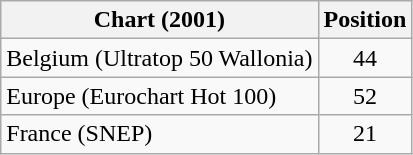<table class="wikitable sortable">
<tr>
<th>Chart (2001)</th>
<th>Position</th>
</tr>
<tr>
<td>Belgium (Ultratop 50 Wallonia)</td>
<td align="center">44</td>
</tr>
<tr>
<td>Europe (Eurochart Hot 100)</td>
<td align="center">52</td>
</tr>
<tr>
<td>France (SNEP)</td>
<td align="center">21</td>
</tr>
</table>
